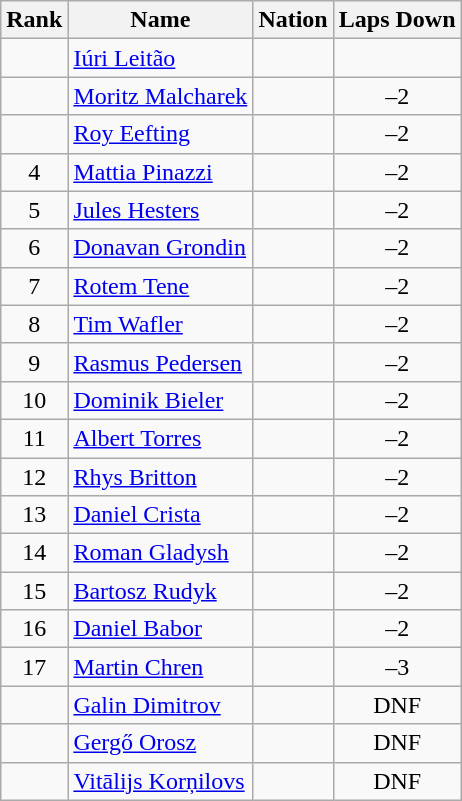<table class="wikitable sortable" style="text-align:center">
<tr>
<th>Rank</th>
<th>Name</th>
<th>Nation</th>
<th>Laps Down</th>
</tr>
<tr>
<td></td>
<td align=left><a href='#'>Iúri Leitão</a></td>
<td align=left></td>
<td></td>
</tr>
<tr>
<td></td>
<td align=left><a href='#'>Moritz Malcharek</a></td>
<td align=left></td>
<td>–2</td>
</tr>
<tr>
<td></td>
<td align=left><a href='#'>Roy Eefting</a></td>
<td align=left></td>
<td>–2</td>
</tr>
<tr>
<td>4</td>
<td align=left><a href='#'>Mattia Pinazzi</a></td>
<td align=left></td>
<td>–2</td>
</tr>
<tr>
<td>5</td>
<td align=left><a href='#'>Jules Hesters</a></td>
<td align=left></td>
<td>–2</td>
</tr>
<tr>
<td>6</td>
<td align=left><a href='#'>Donavan Grondin</a></td>
<td align=left></td>
<td>–2</td>
</tr>
<tr>
<td>7</td>
<td align=left><a href='#'>Rotem Tene</a></td>
<td align=left></td>
<td>–2</td>
</tr>
<tr>
<td>8</td>
<td align=left><a href='#'>Tim Wafler</a></td>
<td align=left></td>
<td>–2</td>
</tr>
<tr>
<td>9</td>
<td align=left><a href='#'>Rasmus Pedersen</a></td>
<td align=left></td>
<td>–2</td>
</tr>
<tr>
<td>10</td>
<td align=left><a href='#'>Dominik Bieler</a></td>
<td align=left></td>
<td>–2</td>
</tr>
<tr>
<td>11</td>
<td align=left><a href='#'>Albert Torres</a></td>
<td align=left></td>
<td>–2</td>
</tr>
<tr>
<td>12</td>
<td align=left><a href='#'>Rhys Britton</a></td>
<td align=left></td>
<td>–2</td>
</tr>
<tr>
<td>13</td>
<td align=left><a href='#'>Daniel Crista</a></td>
<td align=left></td>
<td>–2</td>
</tr>
<tr>
<td>14</td>
<td align=left><a href='#'>Roman Gladysh</a></td>
<td align=left></td>
<td>–2</td>
</tr>
<tr>
<td>15</td>
<td align=left><a href='#'>Bartosz Rudyk</a></td>
<td align=left></td>
<td>–2</td>
</tr>
<tr>
<td>16</td>
<td align=left><a href='#'>Daniel Babor</a></td>
<td align=left></td>
<td>–2</td>
</tr>
<tr>
<td>17</td>
<td align=left><a href='#'>Martin Chren</a></td>
<td align=left></td>
<td>–3</td>
</tr>
<tr>
<td></td>
<td align=left><a href='#'>Galin Dimitrov</a></td>
<td align=left></td>
<td>DNF</td>
</tr>
<tr>
<td></td>
<td align=left><a href='#'>Gergő Orosz</a></td>
<td align=left></td>
<td>DNF</td>
</tr>
<tr>
<td></td>
<td align=left><a href='#'>Vitālijs Korņilovs</a></td>
<td align=left></td>
<td>DNF</td>
</tr>
</table>
